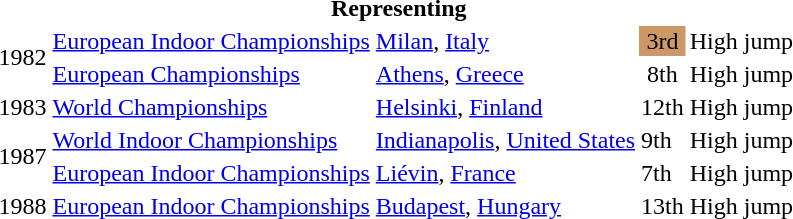<table>
<tr>
<th colspan="6">Representing </th>
</tr>
<tr>
<td rowspan=2>1982</td>
<td><a href='#'>European Indoor Championships</a></td>
<td><a href='#'>Milan</a>, <a href='#'>Italy</a></td>
<td bgcolor=cc9966 align="center">3rd</td>
<td>High jump</td>
<td></td>
</tr>
<tr>
<td><a href='#'>European Championships</a></td>
<td><a href='#'>Athens</a>, <a href='#'>Greece</a></td>
<td align="center">8th</td>
<td>High jump</td>
<td></td>
</tr>
<tr>
<td>1983</td>
<td><a href='#'>World Championships</a></td>
<td><a href='#'>Helsinki</a>, <a href='#'>Finland</a></td>
<td align="center">12th</td>
<td>High jump</td>
<td></td>
</tr>
<tr>
<td rowspan=2>1987</td>
<td><a href='#'>World Indoor Championships</a></td>
<td><a href='#'>Indianapolis</a>, <a href='#'>United States</a></td>
<td>9th</td>
<td>High jump</td>
<td></td>
</tr>
<tr>
<td><a href='#'>European Indoor Championships</a></td>
<td><a href='#'>Liévin</a>, <a href='#'>France</a></td>
<td>7th</td>
<td>High jump</td>
<td></td>
</tr>
<tr>
<td>1988</td>
<td><a href='#'>European Indoor Championships</a></td>
<td><a href='#'>Budapest</a>, <a href='#'>Hungary</a></td>
<td>13th</td>
<td>High jump</td>
<td></td>
</tr>
</table>
